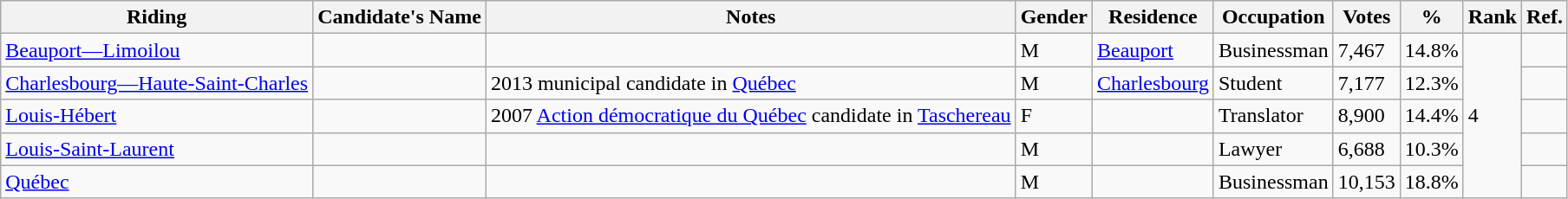<table class="wikitable sortable">
<tr>
<th>Riding</th>
<th>Candidate's Name</th>
<th>Notes</th>
<th>Gender</th>
<th>Residence</th>
<th>Occupation</th>
<th>Votes</th>
<th>%</th>
<th>Rank</th>
<th>Ref.</th>
</tr>
<tr>
<td><a href='#'>Beauport—Limoilou</a></td>
<td></td>
<td></td>
<td>M</td>
<td><a href='#'>Beauport</a></td>
<td>Businessman</td>
<td>7,467</td>
<td>14.8%</td>
<td rowspan="5">4</td>
<td></td>
</tr>
<tr>
<td><a href='#'>Charlesbourg—Haute-Saint-Charles</a></td>
<td></td>
<td>2013 municipal candidate in <a href='#'>Québec</a></td>
<td>M</td>
<td><a href='#'>Charlesbourg</a></td>
<td>Student</td>
<td>7,177</td>
<td>12.3%</td>
<td></td>
</tr>
<tr>
<td><a href='#'>Louis-Hébert</a></td>
<td></td>
<td>2007 <a href='#'>Action démocratique du Québec</a> candidate in <a href='#'>Taschereau</a></td>
<td>F</td>
<td></td>
<td>Translator</td>
<td>8,900</td>
<td>14.4%</td>
<td></td>
</tr>
<tr>
<td><a href='#'>Louis-Saint-Laurent</a></td>
<td></td>
<td></td>
<td>M</td>
<td></td>
<td>Lawyer</td>
<td>6,688</td>
<td>10.3%</td>
<td></td>
</tr>
<tr>
<td><a href='#'>Québec</a></td>
<td></td>
<td></td>
<td>M</td>
<td></td>
<td>Businessman</td>
<td>10,153</td>
<td>18.8%</td>
<td></td>
</tr>
</table>
